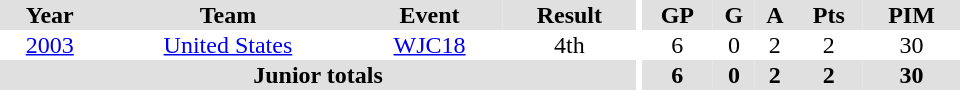<table border="0" cellpadding="1" cellspacing="0" ID="Table3" style="text-align:center; width:40em">
<tr ALIGN="center" bgcolor="#e0e0e0">
<th>Year</th>
<th>Team</th>
<th>Event</th>
<th>Result</th>
<th rowspan="99" bgcolor="#ffffff"></th>
<th>GP</th>
<th>G</th>
<th>A</th>
<th>Pts</th>
<th>PIM</th>
</tr>
<tr ALIGN="center">
<td><a href='#'>2003</a></td>
<td><a href='#'>United States</a></td>
<td><a href='#'>WJC18</a></td>
<td>4th</td>
<td>6</td>
<td>0</td>
<td>2</td>
<td>2</td>
<td>30</td>
</tr>
<tr bgcolor="#e0e0e0">
<th colspan="4">Junior totals</th>
<th>6</th>
<th>0</th>
<th>2</th>
<th>2</th>
<th>30</th>
</tr>
</table>
